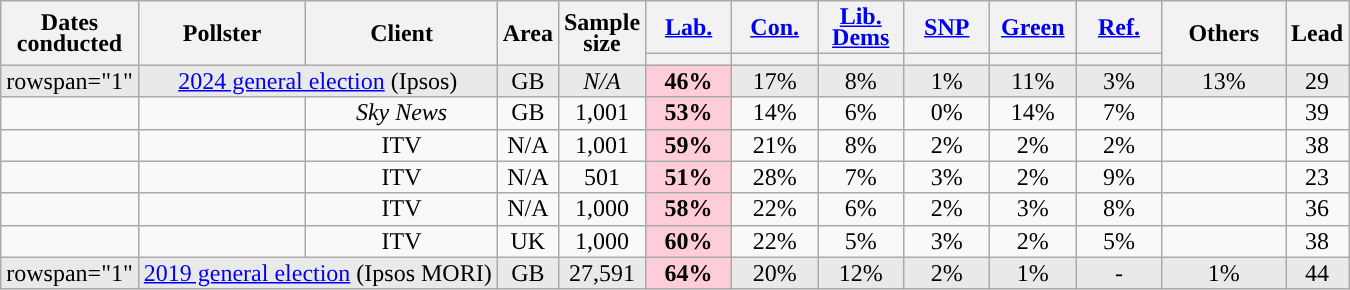<table class="wikitable sortable mw-datatable" style="text-align:center;  line-height:14px;">
<tr>
<th rowspan="2">Dates<br>conducted</th>
<th rowspan="2">Pollster</th>
<th rowspan="2">Client</th>
<th rowspan="2">Area</th>
<th data-sort-type="number" rowspan="2">Sample<br>size</th>
<th class="unsortable" style="width:50px;"><a href='#'>Lab.</a></th>
<th class="unsortable" style="width:50px;"><a href='#'>Con.</a></th>
<th class="unsortable" style="width:50px;"><a href='#'>Lib. Dems</a></th>
<th class="unsortable" style="width:50px;"><a href='#'>SNP</a></th>
<th class="unsortable" style="width:50px;"><a href='#'>Green</a></th>
<th class="unsortable" style="width:50px;"><a href='#'>Ref.</a></th>
<th rowspan="2" class="unsortable" style="width:75px;">Others</th>
<th data-sort-type="number" rowspan="2">Lead</th>
</tr>
<tr>
<th data-sort-type="number" style="background:"></th>
<th data-sort-type="number" style="background:"></th>
<th data-sort-type="number" style="background:"></th>
<th data-sort-type="number" style="background:"></th>
<th data-sort-type="number" style="background:"></th>
<th data-sort-type="number" style="background:"></th>
</tr>
<tr style="background:#e9e9e9;">
<td>rowspan="1" </td>
<td colspan="2"><a href='#'>2024 general election</a> (Ipsos)</td>
<td>GB</td>
<td><em>N/A</em></td>
<td style="background:#FFCCD9;"><strong>46%</strong></td>
<td>17%</td>
<td>8%</td>
<td>1%</td>
<td>11%</td>
<td>3%</td>
<td>13%</td>
<td style="background:">29</td>
</tr>
<tr>
<td></td>
<td></td>
<td><em>Sky News</em></td>
<td>GB</td>
<td>1,001</td>
<td style="background:#FFCCD9;"><strong>53%</strong></td>
<td>14%</td>
<td>6%</td>
<td>0%</td>
<td>14%</td>
<td>7%</td>
<td></td>
<td style="background:">39</td>
</tr>
<tr>
<td></td>
<td></td>
<td>ITV</td>
<td>N/A</td>
<td>1,001</td>
<td style="background:#FFCCD9;"><strong>59%</strong></td>
<td>21%</td>
<td>8%</td>
<td>2%</td>
<td>2%</td>
<td>2%</td>
<td></td>
<td style="background:">38</td>
</tr>
<tr>
<td></td>
<td></td>
<td>ITV</td>
<td>N/A</td>
<td>501</td>
<td style="background:#FFCCD9;"><strong>51%</strong></td>
<td>28%</td>
<td>7%</td>
<td>3%</td>
<td>2%</td>
<td>9%</td>
<td></td>
<td style="background:">23</td>
</tr>
<tr>
<td></td>
<td></td>
<td>ITV</td>
<td>N/A</td>
<td>1,000</td>
<td style="background:#FFCCD9;"><strong>58%</strong></td>
<td>22%</td>
<td>6%</td>
<td>2%</td>
<td>3%</td>
<td>8%</td>
<td></td>
<td style="background:">36</td>
</tr>
<tr>
<td></td>
<td></td>
<td>ITV</td>
<td>UK</td>
<td>1,000</td>
<td style="background:#FFCCD9;"><strong>60%</strong></td>
<td>22%</td>
<td>5%</td>
<td>3%</td>
<td>2%</td>
<td>5%</td>
<td></td>
<td style="background:">38</td>
</tr>
<tr style="background:#e9e9e9;">
<td>rowspan="1" </td>
<td colspan="2"><a href='#'>2019 general election</a> (Ipsos MORI)</td>
<td>GB</td>
<td>27,591</td>
<td style="background:#FFCCD9;"><strong>64%</strong></td>
<td>20%</td>
<td>12%</td>
<td>2%</td>
<td>1%</td>
<td>-</td>
<td>1%</td>
<td style="background:">44</td>
</tr>
</table>
